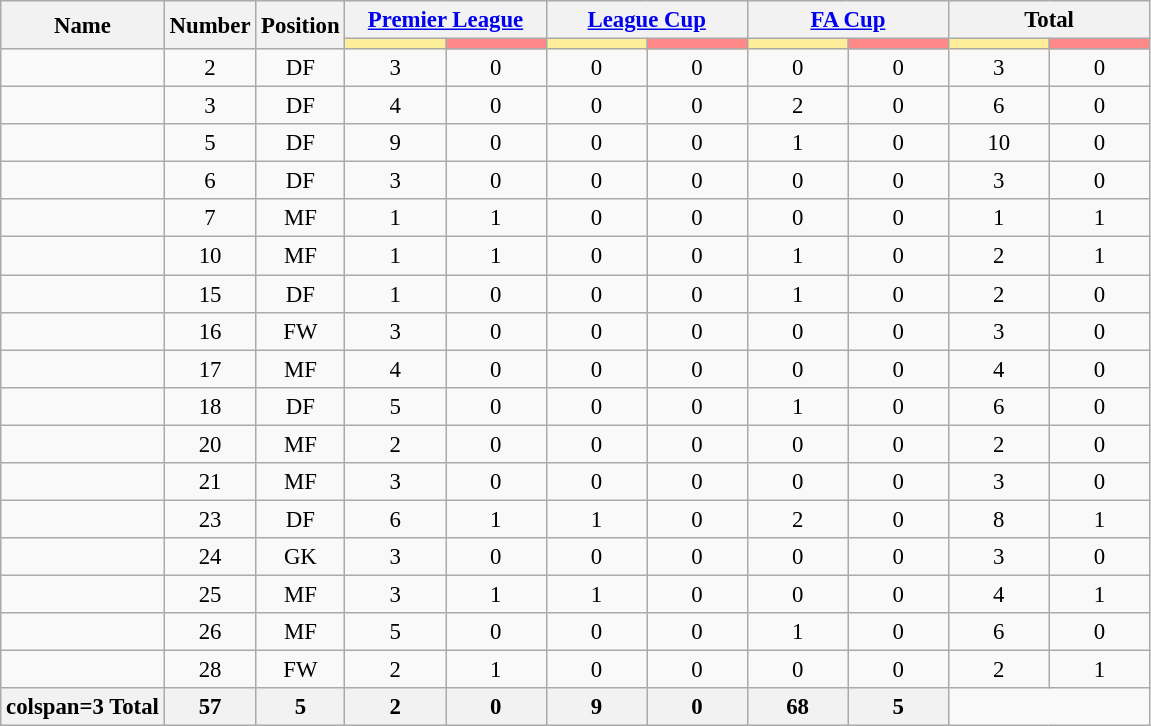<table class="wikitable" style="font-size: 95%; text-align: center;">
<tr>
<th rowspan=2>Name</th>
<th rowspan=2>Number</th>
<th rowspan=2>Position</th>
<th colspan=2><a href='#'>Premier League</a></th>
<th colspan=2><a href='#'>League Cup</a></th>
<th colspan=2><a href='#'>FA Cup</a></th>
<th colspan=2>Total</th>
</tr>
<tr>
<th style="width:60px; background:#fe9;"></th>
<th style="width:60px; background:#ff8888;"></th>
<th style="width:60px; background:#fe9;"></th>
<th style="width:60px; background:#ff8888;"></th>
<th style="width:60px; background:#fe9;"></th>
<th style="width:60px; background:#ff8888;"></th>
<th style="width:60px; background:#fe9;"></th>
<th style="width:60px; background:#ff8888;"></th>
</tr>
<tr>
<td></td>
<td>2</td>
<td>DF</td>
<td>3</td>
<td>0</td>
<td>0</td>
<td>0</td>
<td>0</td>
<td>0</td>
<td>3</td>
<td>0</td>
</tr>
<tr>
<td></td>
<td>3</td>
<td>DF</td>
<td>4</td>
<td>0</td>
<td>0</td>
<td>0</td>
<td>2</td>
<td>0</td>
<td>6</td>
<td>0</td>
</tr>
<tr>
<td></td>
<td>5</td>
<td>DF</td>
<td>9</td>
<td>0</td>
<td>0</td>
<td>0</td>
<td>1</td>
<td>0</td>
<td>10</td>
<td>0</td>
</tr>
<tr>
<td></td>
<td>6</td>
<td>DF</td>
<td>3</td>
<td>0</td>
<td>0</td>
<td>0</td>
<td>0</td>
<td>0</td>
<td>3</td>
<td>0</td>
</tr>
<tr>
<td></td>
<td>7</td>
<td>MF</td>
<td>1</td>
<td>1</td>
<td>0</td>
<td>0</td>
<td>0</td>
<td>0</td>
<td>1</td>
<td>1</td>
</tr>
<tr>
<td></td>
<td>10</td>
<td>MF</td>
<td>1</td>
<td>1</td>
<td>0</td>
<td>0</td>
<td>1</td>
<td>0</td>
<td>2</td>
<td>1</td>
</tr>
<tr>
<td></td>
<td>15</td>
<td>DF</td>
<td>1</td>
<td>0</td>
<td>0</td>
<td>0</td>
<td>1</td>
<td>0</td>
<td>2</td>
<td>0</td>
</tr>
<tr>
<td></td>
<td>16</td>
<td>FW</td>
<td>3</td>
<td>0</td>
<td>0</td>
<td>0</td>
<td>0</td>
<td>0</td>
<td>3</td>
<td>0</td>
</tr>
<tr>
<td></td>
<td>17</td>
<td>MF</td>
<td>4</td>
<td>0</td>
<td>0</td>
<td>0</td>
<td>0</td>
<td>0</td>
<td>4</td>
<td>0</td>
</tr>
<tr>
<td></td>
<td>18</td>
<td>DF</td>
<td>5</td>
<td>0</td>
<td>0</td>
<td>0</td>
<td>1</td>
<td>0</td>
<td>6</td>
<td>0</td>
</tr>
<tr>
<td></td>
<td>20</td>
<td>MF</td>
<td>2</td>
<td>0</td>
<td>0</td>
<td>0</td>
<td>0</td>
<td>0</td>
<td>2</td>
<td>0</td>
</tr>
<tr>
<td></td>
<td>21</td>
<td>MF</td>
<td>3</td>
<td>0</td>
<td>0</td>
<td>0</td>
<td>0</td>
<td>0</td>
<td>3</td>
<td>0</td>
</tr>
<tr>
<td></td>
<td>23</td>
<td>DF</td>
<td>6</td>
<td>1</td>
<td>1</td>
<td>0</td>
<td>2</td>
<td>0</td>
<td>8</td>
<td>1</td>
</tr>
<tr>
<td></td>
<td>24</td>
<td>GK</td>
<td>3</td>
<td>0</td>
<td>0</td>
<td>0</td>
<td>0</td>
<td>0</td>
<td>3</td>
<td>0</td>
</tr>
<tr>
<td></td>
<td>25</td>
<td>MF</td>
<td>3</td>
<td>1</td>
<td>1</td>
<td>0</td>
<td>0</td>
<td>0</td>
<td>4</td>
<td>1</td>
</tr>
<tr>
<td></td>
<td>26</td>
<td>MF</td>
<td>5</td>
<td>0</td>
<td>0</td>
<td>0</td>
<td>1</td>
<td>0</td>
<td>6</td>
<td>0</td>
</tr>
<tr>
<td></td>
<td>28</td>
<td>FW</td>
<td>2</td>
<td>1</td>
<td>0</td>
<td>0</td>
<td>0</td>
<td>0</td>
<td>2</td>
<td>1</td>
</tr>
<tr>
<th>colspan=3 Total</th>
<th>57</th>
<th>5</th>
<th>2</th>
<th>0</th>
<th>9</th>
<th>0</th>
<th>68</th>
<th>5</th>
</tr>
</table>
